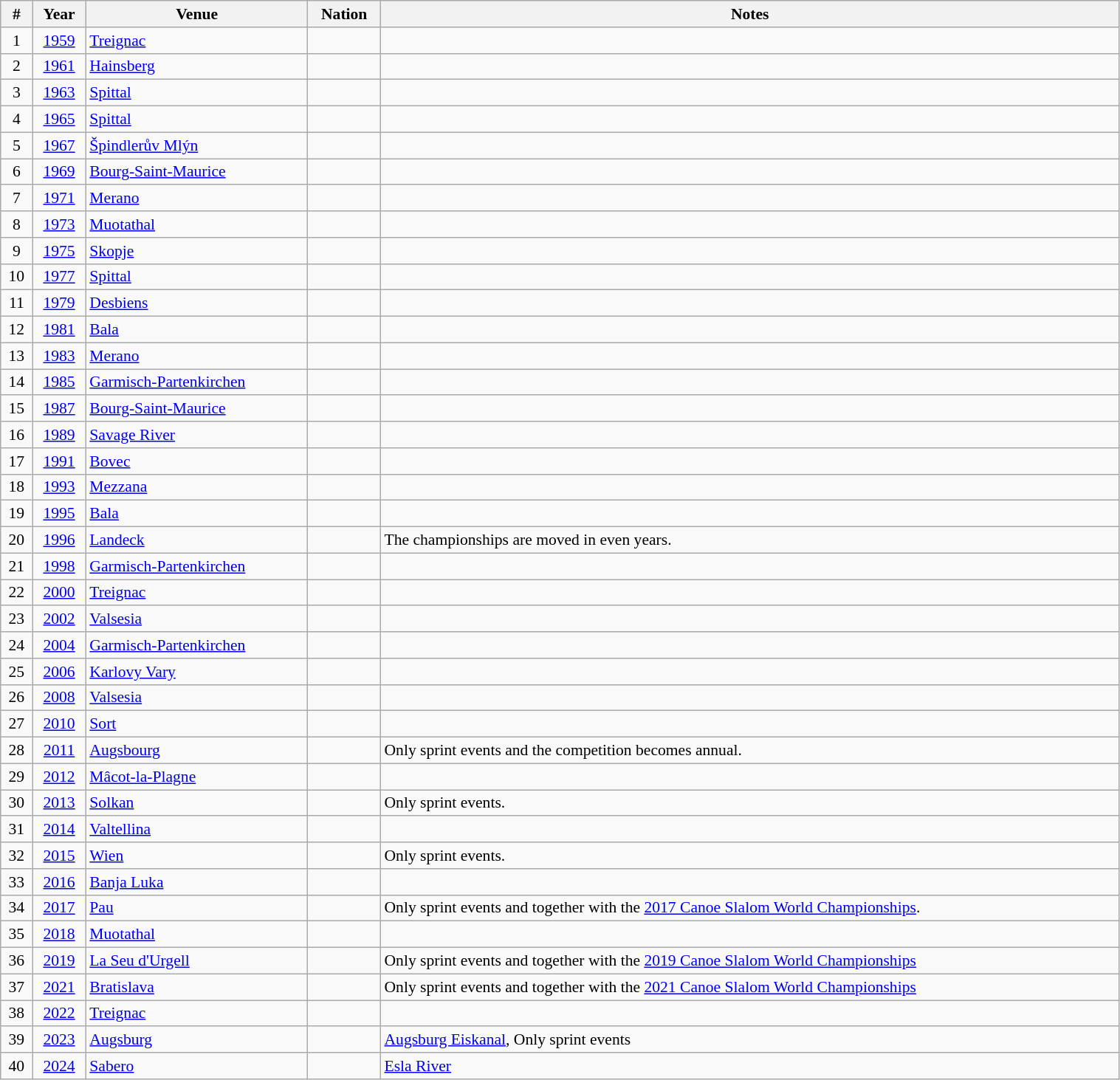<table class="wikitable" width=80% style="font-size:90%; text-align:center;">
<tr>
<th>#</th>
<th>Year</th>
<th>Venue</th>
<th>Nation</th>
<th>Notes</th>
</tr>
<tr>
<td>1</td>
<td><a href='#'>1959</a></td>
<td align=left><a href='#'>Treignac</a></td>
<td align=left></td>
<td></td>
</tr>
<tr>
<td>2</td>
<td><a href='#'>1961</a></td>
<td align=left><a href='#'>Hainsberg</a></td>
<td align=left></td>
<td></td>
</tr>
<tr>
<td>3</td>
<td><a href='#'>1963</a></td>
<td align=left><a href='#'>Spittal</a></td>
<td align=left></td>
<td></td>
</tr>
<tr>
<td>4</td>
<td><a href='#'>1965</a></td>
<td align=left><a href='#'>Spittal</a></td>
<td align=left></td>
<td></td>
</tr>
<tr>
<td>5</td>
<td><a href='#'>1967</a></td>
<td align=left><a href='#'>Špindlerův Mlýn</a></td>
<td align=left></td>
<td></td>
</tr>
<tr>
<td>6</td>
<td><a href='#'>1969</a></td>
<td align=left><a href='#'>Bourg-Saint-Maurice</a></td>
<td align=left></td>
<td></td>
</tr>
<tr>
<td>7</td>
<td><a href='#'>1971</a></td>
<td align=left><a href='#'>Merano</a></td>
<td align=left></td>
<td></td>
</tr>
<tr>
<td>8</td>
<td><a href='#'>1973</a></td>
<td align=left><a href='#'>Muotathal</a></td>
<td align=left></td>
<td></td>
</tr>
<tr>
<td>9</td>
<td><a href='#'>1975</a></td>
<td align=left><a href='#'>Skopje</a></td>
<td align=left></td>
<td></td>
</tr>
<tr>
<td>10</td>
<td><a href='#'>1977</a></td>
<td align=left><a href='#'>Spittal</a></td>
<td align=left></td>
<td></td>
</tr>
<tr>
<td>11</td>
<td><a href='#'>1979</a></td>
<td align=left><a href='#'>Desbiens</a></td>
<td align=left></td>
<td></td>
</tr>
<tr>
<td>12</td>
<td><a href='#'>1981</a></td>
<td align=left><a href='#'>Bala</a></td>
<td align=left></td>
<td></td>
</tr>
<tr>
<td>13</td>
<td><a href='#'>1983</a></td>
<td align=left><a href='#'>Merano</a></td>
<td align=left></td>
<td></td>
</tr>
<tr>
<td>14</td>
<td><a href='#'>1985</a></td>
<td align=left><a href='#'>Garmisch-Partenkirchen</a></td>
<td align=left></td>
<td></td>
</tr>
<tr>
<td>15</td>
<td><a href='#'>1987</a></td>
<td align=left><a href='#'>Bourg-Saint-Maurice</a></td>
<td align=left></td>
<td></td>
</tr>
<tr>
<td>16</td>
<td><a href='#'>1989</a></td>
<td align=left><a href='#'>Savage River</a></td>
<td align=left></td>
<td></td>
</tr>
<tr>
<td>17</td>
<td><a href='#'>1991</a></td>
<td align=left><a href='#'>Bovec</a></td>
<td align=left></td>
<td></td>
</tr>
<tr>
<td>18</td>
<td><a href='#'>1993</a></td>
<td align=left><a href='#'>Mezzana</a></td>
<td align=left></td>
<td></td>
</tr>
<tr>
<td>19</td>
<td><a href='#'>1995</a></td>
<td align=left><a href='#'>Bala</a></td>
<td align=left></td>
<td></td>
</tr>
<tr>
<td>20</td>
<td><a href='#'>1996</a></td>
<td align=left><a href='#'>Landeck</a></td>
<td align=left></td>
<td align=left>The championships are moved in even years.</td>
</tr>
<tr>
<td>21</td>
<td><a href='#'>1998</a></td>
<td align=left><a href='#'>Garmisch-Partenkirchen</a></td>
<td align=left></td>
<td></td>
</tr>
<tr>
<td>22</td>
<td><a href='#'>2000</a></td>
<td align=left><a href='#'>Treignac</a></td>
<td align=left></td>
<td></td>
</tr>
<tr>
<td>23</td>
<td><a href='#'>2002</a></td>
<td align=left><a href='#'>Valsesia</a></td>
<td align=left></td>
<td></td>
</tr>
<tr>
<td>24</td>
<td><a href='#'>2004</a></td>
<td align=left><a href='#'>Garmisch-Partenkirchen</a></td>
<td align=left></td>
<td></td>
</tr>
<tr>
<td>25</td>
<td><a href='#'>2006</a></td>
<td align=left><a href='#'>Karlovy Vary</a></td>
<td align=left></td>
<td></td>
</tr>
<tr>
<td>26</td>
<td><a href='#'>2008</a></td>
<td align=left><a href='#'>Valsesia</a></td>
<td align=left></td>
<td></td>
</tr>
<tr>
<td>27</td>
<td><a href='#'>2010</a></td>
<td align=left><a href='#'>Sort</a></td>
<td align=left></td>
<td></td>
</tr>
<tr>
<td>28</td>
<td><a href='#'>2011</a></td>
<td align=left><a href='#'>Augsbourg</a></td>
<td align=left></td>
<td align=left>Only sprint events and the competition becomes annual.</td>
</tr>
<tr>
<td>29</td>
<td><a href='#'>2012</a></td>
<td align=left><a href='#'>Mâcot-la-Plagne</a></td>
<td align=left></td>
<td></td>
</tr>
<tr>
<td>30</td>
<td><a href='#'>2013</a></td>
<td align=left><a href='#'>Solkan</a></td>
<td align=left></td>
<td align=left>Only sprint events.</td>
</tr>
<tr>
<td>31</td>
<td><a href='#'>2014</a></td>
<td align=left><a href='#'>Valtellina</a></td>
<td align=left></td>
<td></td>
</tr>
<tr>
<td>32</td>
<td><a href='#'>2015</a></td>
<td align=left><a href='#'>Wien</a></td>
<td align=left></td>
<td align=left>Only sprint events.</td>
</tr>
<tr>
<td>33</td>
<td><a href='#'>2016</a></td>
<td align=left><a href='#'>Banja Luka</a></td>
<td align=left></td>
<td></td>
</tr>
<tr>
<td>34</td>
<td><a href='#'>2017</a></td>
<td align=left><a href='#'>Pau</a></td>
<td align=left></td>
<td align=left>Only sprint events and together with the <a href='#'>2017 Canoe Slalom World Championships</a>.</td>
</tr>
<tr>
<td>35</td>
<td><a href='#'>2018</a></td>
<td align=left><a href='#'>Muotathal</a></td>
<td align=left></td>
<td></td>
</tr>
<tr>
<td>36</td>
<td><a href='#'>2019</a></td>
<td align=left><a href='#'>La Seu d'Urgell</a></td>
<td align=left></td>
<td align=left>Only sprint events and together with the <a href='#'>2019 Canoe Slalom World Championships</a></td>
</tr>
<tr>
<td>37</td>
<td><a href='#'>2021</a></td>
<td align=left><a href='#'>Bratislava</a></td>
<td align=left></td>
<td align=left>Only sprint events and together with the <a href='#'>2021 Canoe Slalom World Championships</a></td>
</tr>
<tr>
<td>38</td>
<td><a href='#'>2022</a></td>
<td align=left><a href='#'>Treignac</a></td>
<td align=left></td>
<td></td>
</tr>
<tr>
<td>39</td>
<td><a href='#'>2023</a></td>
<td align=left><a href='#'>Augsburg</a></td>
<td align=left></td>
<td align=left><a href='#'>Augsburg Eiskanal</a>, Only sprint events</td>
</tr>
<tr>
<td>40</td>
<td><a href='#'>2024</a></td>
<td align=left><a href='#'>Sabero</a></td>
<td align=left></td>
<td align=left><a href='#'>Esla River</a></td>
</tr>
</table>
